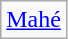<table class="wikitable">
<tr>
<td><a href='#'>Mahé</a></td>
</tr>
</table>
